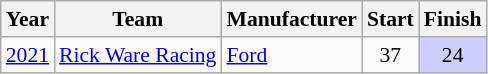<table class="wikitable" style="font-size: 90%;">
<tr>
<th>Year</th>
<th>Team</th>
<th>Manufacturer</th>
<th>Start</th>
<th>Finish</th>
</tr>
<tr>
<td><a href='#'>2021</a></td>
<td><a href='#'>Rick Ware Racing</a></td>
<td><a href='#'>Ford</a></td>
<td align=center>37</td>
<td align=center style="background:#CFCFFF;">24</td>
</tr>
</table>
